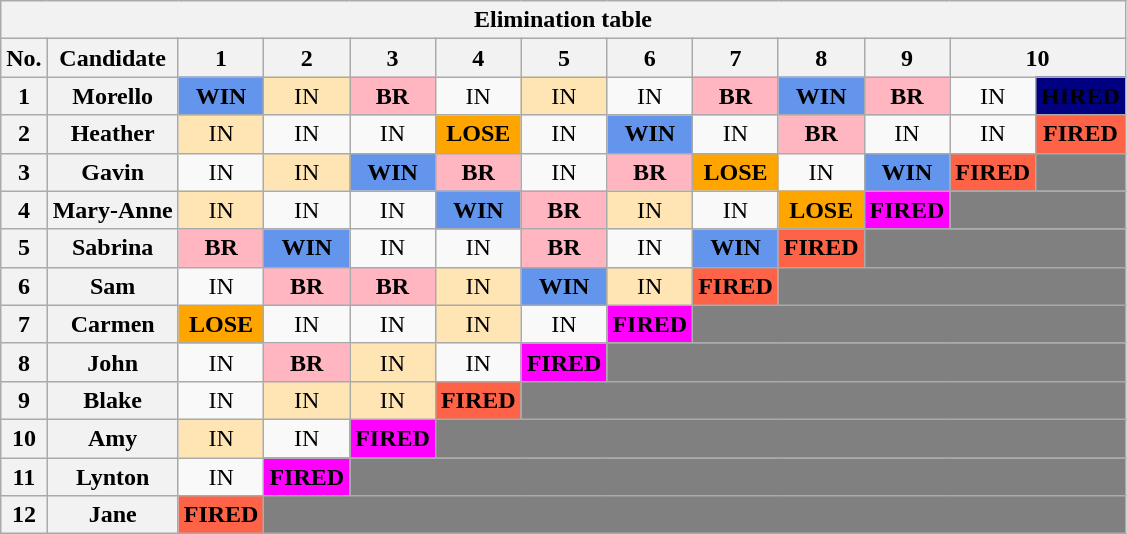<table class="wikitable" style="text-align:center">
<tr>
<th colspan=13>Elimination table</th>
</tr>
<tr>
<th>No.</th>
<th>Candidate</th>
<th>1</th>
<th>2</th>
<th>3</th>
<th>4</th>
<th>5</th>
<th>6</th>
<th>7</th>
<th>8</th>
<th>9</th>
<th colspan=2>10</th>
</tr>
<tr>
<th>1</th>
<th>Morello</th>
<td style="background:cornflowerblue;"><strong>WIN</strong></td>
<td style="background:#FFE5B4;">IN</td>
<td style="background:lightpink;"><strong>BR</strong></td>
<td>IN</td>
<td style="background:#FFE5B4;">IN</td>
<td>IN</td>
<td style="background:lightpink;"><strong>BR</strong></td>
<td style="background:cornflowerblue;"><strong>WIN</strong></td>
<td style="background:lightpink;"><strong>BR</strong></td>
<td>IN</td>
<td style="background:navy;"><span> <strong>HIRED</strong> </span></td>
</tr>
<tr>
<th>2</th>
<th>Heather</th>
<td style="background:#FFE5B4;">IN</td>
<td>IN</td>
<td>IN</td>
<td style="background:orange;"><strong>LOSE</strong></td>
<td>IN</td>
<td style="background:cornflowerblue;"><strong>WIN</strong></td>
<td>IN</td>
<td style="background:lightpink;"><strong>BR</strong></td>
<td>IN</td>
<td>IN</td>
<td style="background:tomato;"><strong>FIRED</strong></td>
</tr>
<tr>
<th>3</th>
<th>Gavin</th>
<td>IN</td>
<td style="background:#FFE5B4;">IN</td>
<td style="background:cornflowerblue;"><strong>WIN</strong></td>
<td style="background:lightpink;"><strong>BR</strong></td>
<td>IN</td>
<td style="background:lightpink;"><strong>BR</strong></td>
<td style="background:orange;"><strong>LOSE</strong></td>
<td>IN</td>
<td style="background:cornflowerblue;"><strong>WIN</strong></td>
<td style="background:tomato;"><strong>FIRED</strong></td>
<td colspan="2" style="background:gray;"></td>
</tr>
<tr>
<th>4</th>
<th>Mary-Anne</th>
<td style="background:#FFE5B4;">IN</td>
<td>IN</td>
<td>IN</td>
<td style="background:cornflowerblue;"><strong>WIN</strong></td>
<td style="background:lightpink;"><strong>BR</strong></td>
<td style="background:#FFE5B4;">IN</td>
<td>IN</td>
<td style="background:orange;"><strong>LOSE</strong></td>
<td style="background:magenta;"><strong>FIRED</strong></td>
<td colspan="3" style="background:gray;"></td>
</tr>
<tr>
<th>5</th>
<th>Sabrina</th>
<td style="background:lightpink;"><strong>BR</strong></td>
<td style="background:cornflowerblue;"><strong>WIN</strong></td>
<td>IN</td>
<td>IN</td>
<td style="background:lightpink;"><strong>BR</strong></td>
<td>IN</td>
<td style="background:cornflowerblue;"><strong>WIN</strong></td>
<td style="background:tomato;"><strong>FIRED</strong></td>
<td colspan="4" style="background:gray;"></td>
</tr>
<tr>
<th>6</th>
<th>Sam</th>
<td>IN</td>
<td style="background:lightpink;"><strong>BR</strong></td>
<td style="background:lightpink;"><strong>BR</strong></td>
<td style="background:#FFE5B4;">IN</td>
<td style="background:cornflowerblue;"><strong>WIN</strong></td>
<td style="background:#FFE5B4;">IN</td>
<td style="background:tomato;"><strong>FIRED</strong></td>
<td colspan="5" style="background:gray;"></td>
</tr>
<tr>
<th>7</th>
<th>Carmen</th>
<td style="background:orange;"><strong>LOSE</strong></td>
<td>IN</td>
<td>IN</td>
<td style="background:#FFE5B4;">IN</td>
<td>IN</td>
<td style="background:magenta;"><strong>FIRED</strong></td>
<td colspan="6" style="background:gray;"></td>
</tr>
<tr>
<th>8</th>
<th>John</th>
<td>IN</td>
<td style="background:lightpink;"><strong>BR</strong></td>
<td style="background:#FFE5B4;">IN</td>
<td>IN</td>
<td style="background:magenta;"><strong>FIRED</strong></td>
<td colspan="7" style="background:gray;"></td>
</tr>
<tr>
<th>9</th>
<th>Blake</th>
<td>IN</td>
<td style="background:#FFE5B4;">IN</td>
<td style="background:#FFE5B4;">IN</td>
<td style="background:tomato;"><strong>FIRED</strong></td>
<td colspan="8" style="background:gray;"></td>
</tr>
<tr>
<th>10</th>
<th>Amy</th>
<td style="background:#FFE5B4;">IN</td>
<td>IN</td>
<td style="background:magenta;"><strong>FIRED</strong></td>
<td colspan="9" style="background:gray;"></td>
</tr>
<tr>
<th>11</th>
<th>Lynton</th>
<td>IN</td>
<td style="background:magenta;"><strong>FIRED</strong></td>
<td colspan="10" style="background:gray;"></td>
</tr>
<tr>
<th>12</th>
<th>Jane</th>
<td style="background:tomato;"><strong>FIRED</strong></td>
<td colspan="11" style="background:gray;"></td>
</tr>
</table>
